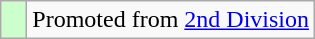<table class="wikitable">
<tr>
<td width=10px bgcolor="#ccffcc"></td>
<td>Promoted from <a href='#'>2nd Division</a></td>
</tr>
</table>
